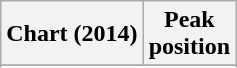<table class="wikitable sortable">
<tr>
<th scope="col">Chart (2014)</th>
<th scope="col">Peak<br>position</th>
</tr>
<tr>
</tr>
<tr>
</tr>
<tr>
</tr>
<tr>
</tr>
<tr>
</tr>
<tr>
</tr>
<tr>
</tr>
<tr>
</tr>
</table>
